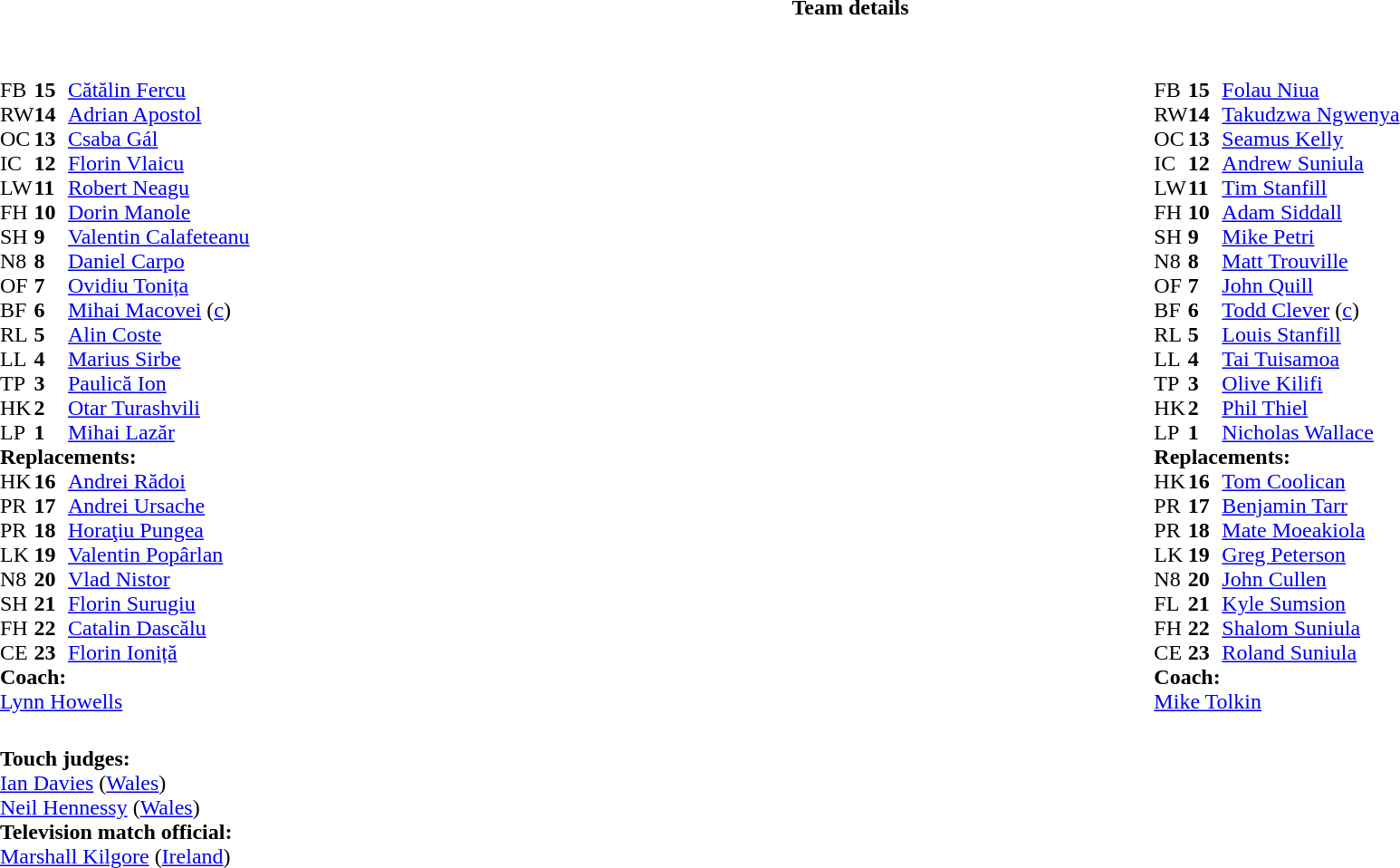<table border="0" width="100%" class="collapsible collapsed">
<tr>
<th>Team details</th>
</tr>
<tr>
<td><br><table width="100%">
<tr>
<td valign="top" width="50%"><br><table style="font-size: 100%" cellspacing="0" cellpadding="0">
<tr>
<th width="25"></th>
<th width="25"></th>
</tr>
<tr>
<td>FB</td>
<td><strong>15</strong></td>
<td><a href='#'>Cătălin Fercu</a></td>
</tr>
<tr>
<td>RW</td>
<td><strong>14</strong></td>
<td><a href='#'>Adrian Apostol</a></td>
</tr>
<tr>
<td>OC</td>
<td><strong>13</strong></td>
<td><a href='#'>Csaba Gál</a></td>
</tr>
<tr>
<td>IC</td>
<td><strong>12</strong></td>
<td><a href='#'>Florin Vlaicu</a></td>
</tr>
<tr>
<td>LW</td>
<td><strong>11</strong></td>
<td><a href='#'>Robert Neagu</a></td>
</tr>
<tr>
<td>FH</td>
<td><strong>10</strong></td>
<td><a href='#'>Dorin Manole</a></td>
</tr>
<tr>
<td>SH</td>
<td><strong>9</strong></td>
<td><a href='#'>Valentin Calafeteanu</a></td>
</tr>
<tr>
<td>N8</td>
<td><strong>8</strong></td>
<td><a href='#'>Daniel Carpo</a></td>
</tr>
<tr>
<td>OF</td>
<td><strong>7</strong></td>
<td><a href='#'>Ovidiu Tonița</a></td>
<td></td>
<td></td>
</tr>
<tr>
<td>BF</td>
<td><strong>6</strong></td>
<td><a href='#'>Mihai Macovei</a> (<a href='#'>c</a>)</td>
</tr>
<tr>
<td>RL</td>
<td><strong>5</strong></td>
<td><a href='#'>Alin Coste</a></td>
<td></td>
<td></td>
</tr>
<tr>
<td>LL</td>
<td><strong>4</strong></td>
<td><a href='#'>Marius Sirbe</a></td>
</tr>
<tr>
<td>TP</td>
<td><strong>3</strong></td>
<td><a href='#'>Paulică Ion</a></td>
</tr>
<tr>
<td>HK</td>
<td><strong>2</strong></td>
<td><a href='#'>Otar Turashvili</a></td>
<td></td>
<td colspan=2></td>
<td></td>
</tr>
<tr>
<td>LP</td>
<td><strong>1</strong></td>
<td><a href='#'>Mihai Lazăr</a></td>
<td></td>
<td></td>
</tr>
<tr>
<td colspan=3><strong>Replacements:</strong></td>
</tr>
<tr>
<td>HK</td>
<td><strong>16</strong></td>
<td><a href='#'>Andrei Rădoi</a></td>
<td></td>
<td></td>
<td></td>
<td></td>
</tr>
<tr>
<td>PR</td>
<td><strong>17</strong></td>
<td><a href='#'>Andrei Ursache</a></td>
<td></td>
<td></td>
</tr>
<tr>
<td>PR</td>
<td><strong>18</strong></td>
<td><a href='#'>Horaţiu Pungea</a></td>
</tr>
<tr>
<td>LK</td>
<td><strong>19</strong></td>
<td><a href='#'>Valentin Popârlan</a></td>
<td></td>
<td></td>
</tr>
<tr>
<td>N8</td>
<td><strong>20</strong></td>
<td><a href='#'>Vlad Nistor</a></td>
<td></td>
<td></td>
</tr>
<tr>
<td>SH</td>
<td><strong>21</strong></td>
<td><a href='#'>Florin Surugiu</a></td>
</tr>
<tr>
<td>FH</td>
<td><strong>22</strong></td>
<td><a href='#'>Catalin Dascălu</a></td>
</tr>
<tr>
<td>CE</td>
<td><strong>23</strong></td>
<td><a href='#'>Florin Ioniță</a></td>
</tr>
<tr>
<td colspan=3><strong>Coach:</strong></td>
</tr>
<tr>
<td colspan="4"> <a href='#'>Lynn Howells</a></td>
</tr>
</table>
</td>
<td valign="top" width="50%"><br><table style="font-size: 100%" cellspacing="0" cellpadding="0" align="center">
<tr>
<th width="25"></th>
<th width="25"></th>
</tr>
<tr>
<td>FB</td>
<td><strong>15</strong></td>
<td><a href='#'>Folau Niua</a></td>
</tr>
<tr>
<td>RW</td>
<td><strong>14</strong></td>
<td><a href='#'>Takudzwa Ngwenya</a></td>
</tr>
<tr>
<td>OC</td>
<td><strong>13</strong></td>
<td><a href='#'>Seamus Kelly</a></td>
</tr>
<tr>
<td>IC</td>
<td><strong>12</strong></td>
<td><a href='#'>Andrew Suniula</a></td>
</tr>
<tr>
<td>LW</td>
<td><strong>11</strong></td>
<td><a href='#'>Tim Stanfill</a></td>
</tr>
<tr>
<td>FH</td>
<td><strong>10</strong></td>
<td><a href='#'>Adam Siddall</a></td>
<td></td>
<td></td>
</tr>
<tr>
<td>SH</td>
<td><strong>9</strong></td>
<td><a href='#'>Mike Petri</a></td>
</tr>
<tr>
<td>N8</td>
<td><strong>8</strong></td>
<td><a href='#'>Matt Trouville</a></td>
</tr>
<tr>
<td>OF</td>
<td><strong>7</strong></td>
<td><a href='#'>John Quill</a></td>
</tr>
<tr>
<td>BF</td>
<td><strong>6</strong></td>
<td><a href='#'>Todd Clever</a> (<a href='#'>c</a>)</td>
</tr>
<tr>
<td>RL</td>
<td><strong>5</strong></td>
<td><a href='#'>Louis Stanfill</a></td>
<td></td>
<td></td>
</tr>
<tr>
<td>LL</td>
<td><strong>4</strong></td>
<td><a href='#'>Tai Tuisamoa</a></td>
<td></td>
<td></td>
</tr>
<tr>
<td>TP</td>
<td><strong>3</strong></td>
<td><a href='#'>Olive Kilifi</a></td>
<td></td>
<td></td>
</tr>
<tr>
<td>HK</td>
<td><strong>2</strong></td>
<td><a href='#'>Phil Thiel</a></td>
<td></td>
<td></td>
</tr>
<tr>
<td>LP</td>
<td><strong>1</strong></td>
<td><a href='#'>Nicholas Wallace</a></td>
</tr>
<tr>
<td colspan=3><strong>Replacements:</strong></td>
</tr>
<tr>
<td>HK</td>
<td><strong>16</strong></td>
<td><a href='#'>Tom Coolican</a></td>
<td></td>
<td></td>
</tr>
<tr>
<td>PR</td>
<td><strong>17</strong></td>
<td><a href='#'>Benjamin Tarr</a></td>
<td></td>
<td></td>
</tr>
<tr>
<td>PR</td>
<td><strong>18</strong></td>
<td><a href='#'>Mate Moeakiola</a></td>
</tr>
<tr>
<td>LK</td>
<td><strong>19</strong></td>
<td><a href='#'>Greg Peterson</a></td>
<td></td>
<td></td>
</tr>
<tr>
<td>N8</td>
<td><strong>20</strong></td>
<td><a href='#'>John Cullen</a></td>
<td></td>
<td></td>
</tr>
<tr>
<td>FL</td>
<td><strong>21</strong></td>
<td><a href='#'>Kyle Sumsion</a></td>
</tr>
<tr>
<td>FH</td>
<td><strong>22</strong></td>
<td><a href='#'>Shalom Suniula</a></td>
<td></td>
<td></td>
</tr>
<tr>
<td>CE</td>
<td><strong>23</strong></td>
<td><a href='#'>Roland Suniula</a></td>
</tr>
<tr>
<td colspan=3><strong>Coach:</strong></td>
</tr>
<tr>
<td colspan="4"> <a href='#'>Mike Tolkin</a></td>
</tr>
</table>
</td>
</tr>
</table>
<table width=100% style="font-size: 100%">
<tr>
<td><br><strong>Touch judges:</strong>
<br><a href='#'>Ian Davies</a> (<a href='#'>Wales</a>)
<br><a href='#'>Neil Hennessy</a> (<a href='#'>Wales</a>)
<br><strong>Television match official:</strong>
<br><a href='#'>Marshall Kilgore</a> (<a href='#'>Ireland</a>)</td>
</tr>
</table>
</td>
</tr>
</table>
